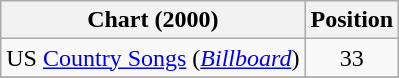<table class="wikitable">
<tr>
<th scope="col">Chart (2000)</th>
<th scope="col">Position</th>
</tr>
<tr>
<td>US <a href='#'>Country Songs</a> (<em><a href='#'>Billboard</a></em>)</td>
<td align="center">33</td>
</tr>
<tr>
</tr>
</table>
